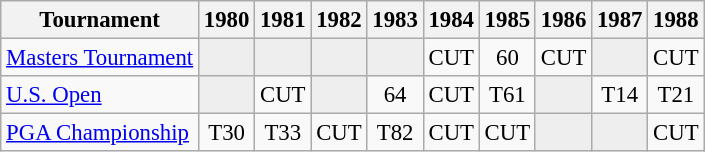<table class="wikitable" style="font-size:95%;text-align:center;">
<tr>
<th>Tournament</th>
<th>1980</th>
<th>1981</th>
<th>1982</th>
<th>1983</th>
<th>1984</th>
<th>1985</th>
<th>1986</th>
<th>1987</th>
<th>1988</th>
</tr>
<tr>
<td align=left><a href='#'>Masters Tournament</a></td>
<td style="background:#eeeeee;"></td>
<td style="background:#eeeeee;"></td>
<td style="background:#eeeeee;"></td>
<td style="background:#eeeeee;"></td>
<td>CUT</td>
<td>60</td>
<td>CUT</td>
<td style="background:#eeeeee;"></td>
<td>CUT</td>
</tr>
<tr>
<td align=left><a href='#'>U.S. Open</a></td>
<td style="background:#eeeeee;"></td>
<td>CUT</td>
<td style="background:#eeeeee;"></td>
<td>64</td>
<td>CUT</td>
<td>T61</td>
<td style="background:#eeeeee;"></td>
<td>T14</td>
<td>T21</td>
</tr>
<tr>
<td align=left><a href='#'>PGA Championship</a></td>
<td>T30</td>
<td>T33</td>
<td>CUT</td>
<td>T82</td>
<td>CUT</td>
<td>CUT</td>
<td style="background:#eeeeee;"></td>
<td style="background:#eeeeee;"></td>
<td>CUT</td>
</tr>
</table>
